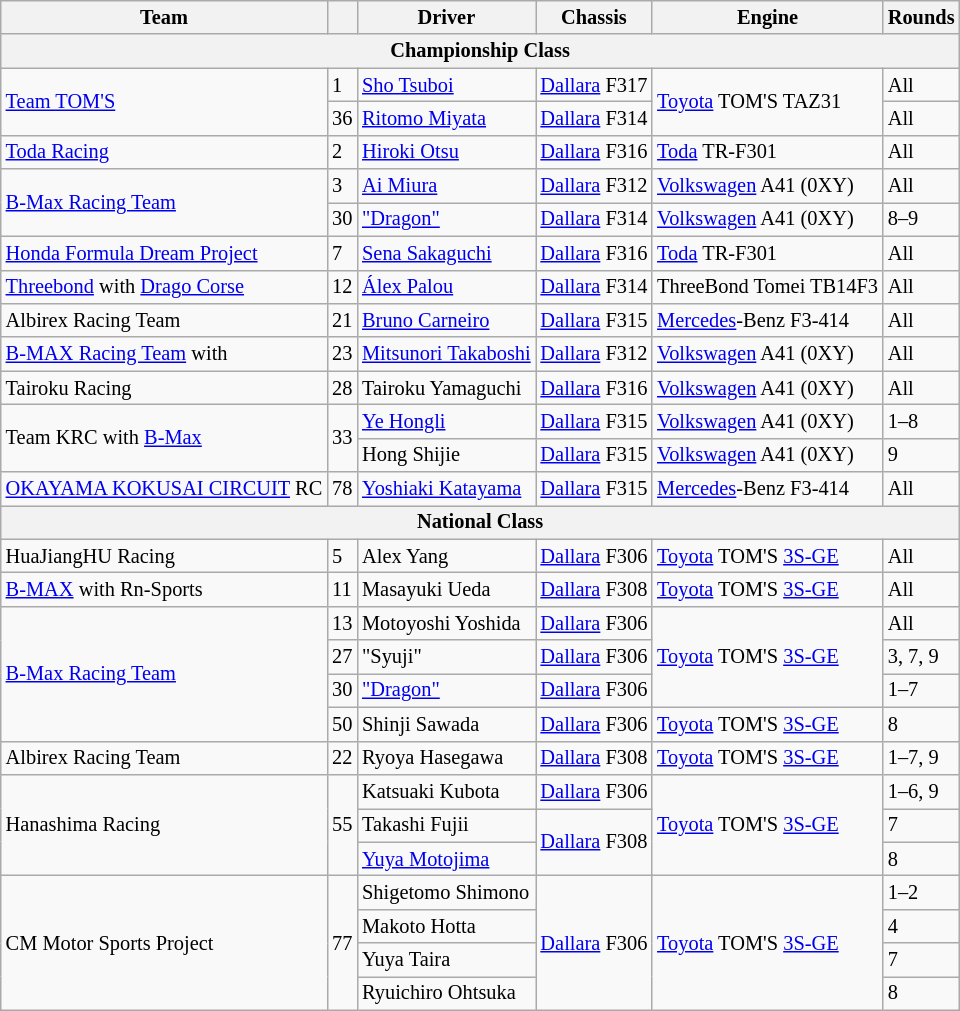<table class="wikitable" style="font-size:85%">
<tr>
<th>Team</th>
<th></th>
<th>Driver</th>
<th>Chassis</th>
<th>Engine</th>
<th>Rounds</th>
</tr>
<tr>
<th colspan=6>Championship Class</th>
</tr>
<tr>
<td rowspan=2><a href='#'>Team TOM'S</a></td>
<td>1</td>
<td> <a href='#'>Sho Tsuboi</a></td>
<td><a href='#'>Dallara</a> F317</td>
<td rowspan=2><a href='#'>Toyota</a> TOM'S TAZ31</td>
<td>All</td>
</tr>
<tr>
<td>36</td>
<td> <a href='#'>Ritomo Miyata</a></td>
<td><a href='#'>Dallara</a> F314</td>
<td>All</td>
</tr>
<tr>
<td><a href='#'>Toda Racing</a></td>
<td>2</td>
<td> <a href='#'>Hiroki Otsu</a></td>
<td><a href='#'>Dallara</a> F316</td>
<td><a href='#'>Toda</a> TR-F301</td>
<td>All</td>
</tr>
<tr>
<td rowspan=2><a href='#'>B-Max Racing Team</a></td>
<td>3</td>
<td> <a href='#'>Ai Miura</a></td>
<td><a href='#'>Dallara</a> F312</td>
<td><a href='#'>Volkswagen</a> A41 (0XY)</td>
<td>All</td>
</tr>
<tr>
<td>30</td>
<td> <a href='#'>"Dragon"</a></td>
<td><a href='#'>Dallara</a> F314</td>
<td><a href='#'>Volkswagen</a> A41 (0XY)</td>
<td>8–9</td>
</tr>
<tr>
<td><a href='#'>Honda Formula Dream Project</a></td>
<td>7</td>
<td> <a href='#'>Sena Sakaguchi</a></td>
<td><a href='#'>Dallara</a> F316</td>
<td><a href='#'>Toda</a> TR-F301</td>
<td>All</td>
</tr>
<tr>
<td><a href='#'>Threebond</a> with <a href='#'>Drago Corse</a></td>
<td>12</td>
<td> <a href='#'>Álex Palou</a></td>
<td><a href='#'>Dallara</a> F314</td>
<td nowrap>ThreeBond Tomei TB14F3</td>
<td>All</td>
</tr>
<tr>
<td>Albirex Racing Team</td>
<td>21</td>
<td> <a href='#'>Bruno Carneiro</a></td>
<td><a href='#'>Dallara</a> F315</td>
<td><a href='#'>Mercedes</a>-Benz F3-414</td>
<td>All</td>
</tr>
<tr>
<td><a href='#'>B-MAX Racing Team</a> with </td>
<td>23</td>
<td> <a href='#'>Mitsunori Takaboshi</a></td>
<td><a href='#'>Dallara</a> F312</td>
<td><a href='#'>Volkswagen</a> A41 (0XY)</td>
<td>All</td>
</tr>
<tr>
<td>Tairoku Racing</td>
<td>28</td>
<td> Tairoku Yamaguchi</td>
<td><a href='#'>Dallara</a> F316</td>
<td><a href='#'>Volkswagen</a> A41 (0XY)</td>
<td>All</td>
</tr>
<tr>
<td rowspan=2>Team KRC with <a href='#'>B-Max</a></td>
<td rowspan=2>33</td>
<td> <a href='#'>Ye Hongli</a></td>
<td><a href='#'>Dallara</a> F315</td>
<td><a href='#'>Volkswagen</a> A41 (0XY)</td>
<td>1–8</td>
</tr>
<tr>
<td> Hong Shijie</td>
<td><a href='#'>Dallara</a> F315</td>
<td><a href='#'>Volkswagen</a> A41 (0XY)</td>
<td>9</td>
</tr>
<tr>
<td nowrap><a href='#'>OKAYAMA KOKUSAI CIRCUIT</a> RC</td>
<td>78</td>
<td> <a href='#'>Yoshiaki Katayama</a></td>
<td><a href='#'>Dallara</a> F315</td>
<td><a href='#'>Mercedes</a>-Benz F3-414</td>
<td>All</td>
</tr>
<tr>
<th colspan=6>National Class</th>
</tr>
<tr>
<td>HuaJiangHU Racing</td>
<td>5</td>
<td> Alex Yang</td>
<td><a href='#'>Dallara</a> F306</td>
<td><a href='#'>Toyota</a> TOM'S <a href='#'>3S-GE</a></td>
<td>All</td>
</tr>
<tr>
<td><a href='#'>B-MAX</a> with Rn-Sports</td>
<td>11</td>
<td> Masayuki Ueda</td>
<td><a href='#'>Dallara</a> F308</td>
<td><a href='#'>Toyota</a> TOM'S <a href='#'>3S-GE</a></td>
<td>All</td>
</tr>
<tr>
<td rowspan=4><a href='#'>B-Max Racing Team</a></td>
<td>13</td>
<td> Motoyoshi Yoshida</td>
<td><a href='#'>Dallara</a> F306</td>
<td rowspan=3><a href='#'>Toyota</a> TOM'S <a href='#'>3S-GE</a></td>
<td>All</td>
</tr>
<tr>
<td>27</td>
<td> "Syuji"</td>
<td><a href='#'>Dallara</a> F306</td>
<td>3, 7, 9</td>
</tr>
<tr>
<td>30</td>
<td> <a href='#'>"Dragon"</a></td>
<td><a href='#'>Dallara</a> F306</td>
<td>1–7</td>
</tr>
<tr>
<td>50</td>
<td> Shinji Sawada</td>
<td><a href='#'>Dallara</a> F306</td>
<td><a href='#'>Toyota</a> TOM'S <a href='#'>3S-GE</a></td>
<td>8</td>
</tr>
<tr>
<td>Albirex Racing Team</td>
<td>22</td>
<td> Ryoya Hasegawa</td>
<td><a href='#'>Dallara</a> F308</td>
<td><a href='#'>Toyota</a> TOM'S <a href='#'>3S-GE</a></td>
<td>1–7, 9</td>
</tr>
<tr>
<td rowspan=3>Hanashima Racing</td>
<td rowspan=3>55</td>
<td> Katsuaki Kubota</td>
<td><a href='#'>Dallara</a> F306</td>
<td rowspan=3><a href='#'>Toyota</a> TOM'S <a href='#'>3S-GE</a></td>
<td>1–6, 9</td>
</tr>
<tr>
<td> Takashi Fujii</td>
<td rowspan=2><a href='#'>Dallara</a> F308</td>
<td>7</td>
</tr>
<tr>
<td> <a href='#'>Yuya Motojima</a></td>
<td>8</td>
</tr>
<tr>
<td rowspan=4>CM Motor Sports Project</td>
<td rowspan=4>77</td>
<td nowrap> Shigetomo Shimono</td>
<td rowspan=4 nowrap><a href='#'>Dallara</a> F306</td>
<td rowspan=4 nowrap><a href='#'>Toyota</a> TOM'S <a href='#'>3S-GE</a></td>
<td>1–2</td>
</tr>
<tr>
<td> Makoto Hotta</td>
<td>4</td>
</tr>
<tr>
<td> Yuya Taira</td>
<td>7</td>
</tr>
<tr>
<td> Ryuichiro Ohtsuka</td>
<td>8</td>
</tr>
</table>
